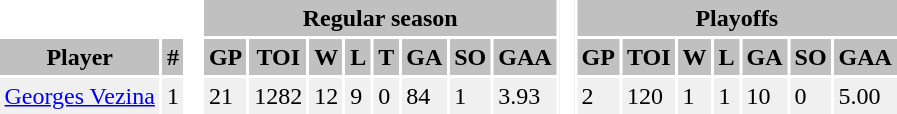<table BORDER="0" CELLPADDING="3" CELLSPACING="2" ID="Table1">
<tr ALIGN="center" bgcolor="#c0c0c0">
<th ALIGN="center" colspan="2" bgcolor="#ffffff"> </th>
<th ALIGN="center" rowspan="99" bgcolor="#ffffff"> </th>
<th ALIGN="center" colspan="8">Regular season</th>
<th ALIGN="center" rowspan="99" bgcolor="#ffffff"> </th>
<th ALIGN="center" colspan="7">Playoffs</th>
</tr>
<tr ALIGN="center" bgcolor="#c0c0c0">
<th ALIGN="center">Player</th>
<th ALIGN="center">#</th>
<th ALIGN="center">GP</th>
<th ALIGN="center">TOI</th>
<th ALIGN="center">W</th>
<th ALIGN="center">L</th>
<th ALIGN="center">T</th>
<th ALIGN="center">GA</th>
<th ALIGN="center">SO</th>
<th ALIGN="center">GAA</th>
<th ALIGN="center">GP</th>
<th ALIGN="center">TOI</th>
<th ALIGN="center">W</th>
<th ALIGN="center">L</th>
<th ALIGN="center">GA</th>
<th ALIGN="center">SO</th>
<th ALIGN="center">GAA</th>
</tr>
<tr bgcolor="#f0f0f0">
<td><a href='#'>Georges Vezina</a></td>
<td>1</td>
<td>21</td>
<td>1282</td>
<td>12</td>
<td>9</td>
<td>0</td>
<td>84</td>
<td>1</td>
<td>3.93</td>
<td>2</td>
<td>120</td>
<td>1</td>
<td>1</td>
<td>10</td>
<td>0</td>
<td>5.00</td>
</tr>
</table>
